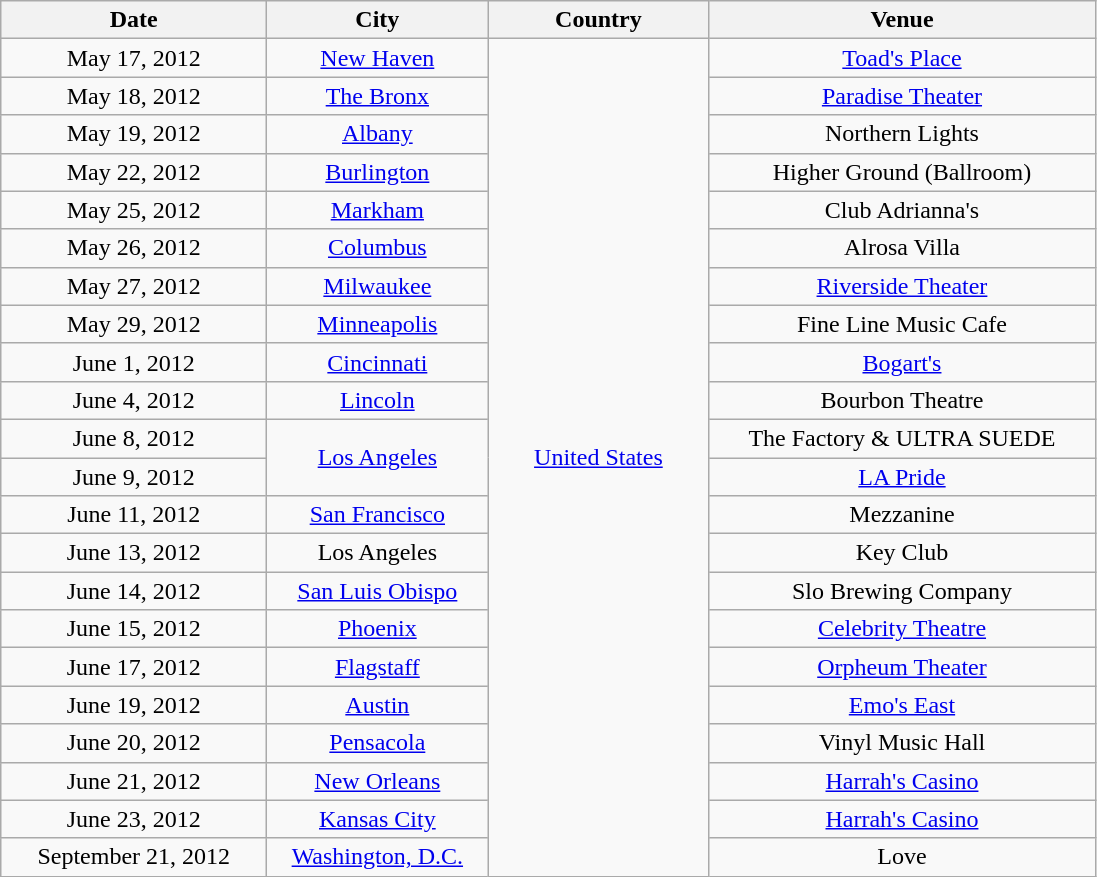<table class="wikitable" style="text-align:center;">
<tr ">
<th style="width:170px;">Date</th>
<th style="width:140px;">City</th>
<th style="width:140px;">Country</th>
<th style="width:250px;">Venue</th>
</tr>
<tr>
<td>May 17, 2012</td>
<td><a href='#'>New Haven</a></td>
<td rowspan="22"><a href='#'>United States</a></td>
<td><a href='#'>Toad's Place</a></td>
</tr>
<tr>
<td>May 18, 2012</td>
<td><a href='#'>The Bronx</a></td>
<td><a href='#'>Paradise Theater</a></td>
</tr>
<tr>
<td>May 19, 2012</td>
<td><a href='#'>Albany</a></td>
<td>Northern Lights</td>
</tr>
<tr>
<td>May 22, 2012</td>
<td><a href='#'>Burlington</a></td>
<td>Higher Ground (Ballroom)</td>
</tr>
<tr>
<td>May 25, 2012</td>
<td><a href='#'>Markham</a></td>
<td>Club Adrianna's</td>
</tr>
<tr>
<td>May 26, 2012</td>
<td><a href='#'>Columbus</a></td>
<td>Alrosa Villa</td>
</tr>
<tr>
<td>May 27, 2012</td>
<td><a href='#'>Milwaukee</a></td>
<td><a href='#'>Riverside Theater</a></td>
</tr>
<tr>
<td>May 29, 2012</td>
<td><a href='#'>Minneapolis</a></td>
<td>Fine Line Music Cafe</td>
</tr>
<tr>
<td>June 1, 2012</td>
<td><a href='#'>Cincinnati</a></td>
<td><a href='#'>Bogart's</a></td>
</tr>
<tr>
<td>June 4, 2012</td>
<td><a href='#'>Lincoln</a></td>
<td>Bourbon Theatre</td>
</tr>
<tr>
<td>June 8, 2012</td>
<td rowspan="2"><a href='#'>Los Angeles</a></td>
<td>The Factory & ULTRA SUEDE</td>
</tr>
<tr>
<td>June 9, 2012</td>
<td><a href='#'>LA Pride</a></td>
</tr>
<tr>
<td>June 11, 2012</td>
<td><a href='#'>San Francisco</a></td>
<td>Mezzanine</td>
</tr>
<tr>
<td>June 13, 2012</td>
<td>Los Angeles</td>
<td>Key Club</td>
</tr>
<tr>
<td>June 14, 2012</td>
<td><a href='#'>San Luis Obispo</a></td>
<td>Slo Brewing Company</td>
</tr>
<tr>
<td>June 15, 2012</td>
<td><a href='#'>Phoenix</a></td>
<td><a href='#'>Celebrity Theatre</a></td>
</tr>
<tr>
<td>June 17, 2012</td>
<td><a href='#'>Flagstaff</a></td>
<td><a href='#'>Orpheum Theater</a></td>
</tr>
<tr>
<td>June 19, 2012</td>
<td><a href='#'>Austin</a></td>
<td><a href='#'>Emo's East</a></td>
</tr>
<tr>
<td>June 20, 2012</td>
<td><a href='#'>Pensacola</a></td>
<td>Vinyl Music Hall</td>
</tr>
<tr>
<td>June 21, 2012</td>
<td><a href='#'>New Orleans</a></td>
<td><a href='#'>Harrah's Casino</a></td>
</tr>
<tr>
<td>June 23, 2012</td>
<td><a href='#'>Kansas City</a></td>
<td><a href='#'>Harrah's Casino</a></td>
</tr>
<tr>
<td>September 21, 2012</td>
<td><a href='#'>Washington, D.C.</a></td>
<td>Love</td>
</tr>
</table>
